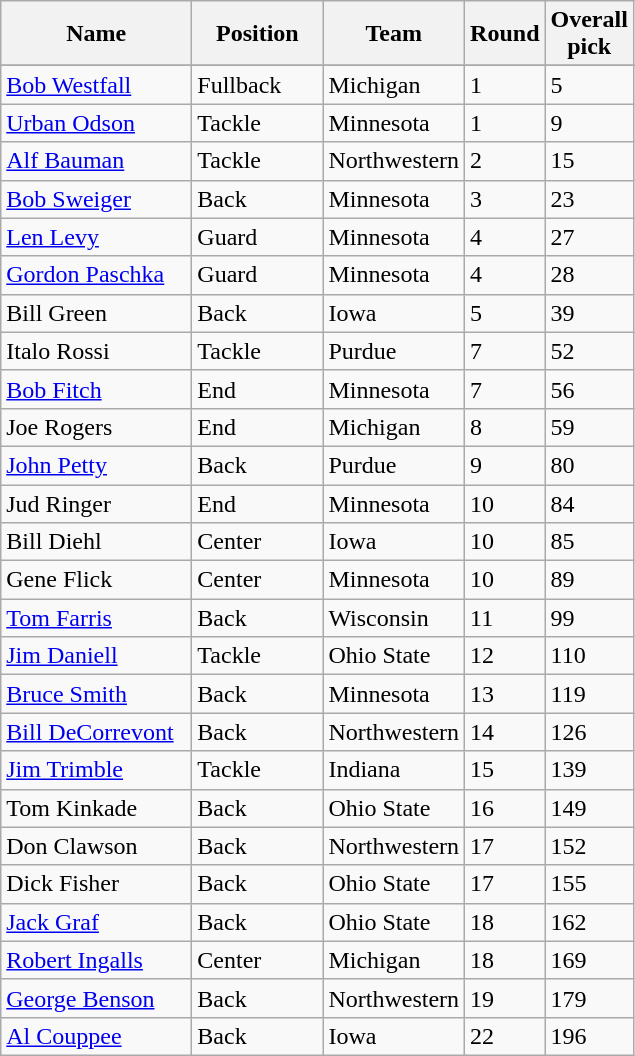<table class="sortable wikitable">
<tr>
<th width="120">Name</th>
<th width="80">Position</th>
<th width="80">Team</th>
<th width="25">Round</th>
<th width="25">Overall pick</th>
</tr>
<tr align="left" bgcolor="">
</tr>
<tr>
<td><a href='#'>Bob Westfall</a></td>
<td>Fullback</td>
<td>Michigan</td>
<td>1</td>
<td>5</td>
</tr>
<tr>
<td><a href='#'>Urban Odson</a></td>
<td>Tackle</td>
<td>Minnesota</td>
<td>1</td>
<td>9</td>
</tr>
<tr>
<td><a href='#'>Alf Bauman</a></td>
<td>Tackle</td>
<td>Northwestern</td>
<td>2</td>
<td>15</td>
</tr>
<tr>
<td><a href='#'>Bob Sweiger</a></td>
<td>Back</td>
<td>Minnesota</td>
<td>3</td>
<td>23</td>
</tr>
<tr>
<td><a href='#'>Len Levy</a></td>
<td>Guard</td>
<td>Minnesota</td>
<td>4</td>
<td>27</td>
</tr>
<tr>
<td><a href='#'>Gordon Paschka</a></td>
<td>Guard</td>
<td>Minnesota</td>
<td>4</td>
<td>28</td>
</tr>
<tr>
<td>Bill Green</td>
<td>Back</td>
<td>Iowa</td>
<td>5</td>
<td>39</td>
</tr>
<tr>
<td>Italo Rossi</td>
<td>Tackle</td>
<td>Purdue</td>
<td>7</td>
<td>52</td>
</tr>
<tr>
<td><a href='#'>Bob Fitch</a></td>
<td>End</td>
<td>Minnesota</td>
<td>7</td>
<td>56</td>
</tr>
<tr>
<td>Joe Rogers</td>
<td>End</td>
<td>Michigan</td>
<td>8</td>
<td>59</td>
</tr>
<tr>
<td><a href='#'>John Petty</a></td>
<td>Back</td>
<td>Purdue</td>
<td>9</td>
<td>80</td>
</tr>
<tr>
<td>Jud Ringer</td>
<td>End</td>
<td>Minnesota</td>
<td>10</td>
<td>84</td>
</tr>
<tr>
<td>Bill Diehl</td>
<td>Center</td>
<td>Iowa</td>
<td>10</td>
<td>85</td>
</tr>
<tr>
<td>Gene Flick</td>
<td>Center</td>
<td>Minnesota</td>
<td>10</td>
<td>89</td>
</tr>
<tr>
<td><a href='#'>Tom Farris</a></td>
<td>Back</td>
<td>Wisconsin</td>
<td>11</td>
<td>99</td>
</tr>
<tr>
<td><a href='#'>Jim Daniell</a></td>
<td>Tackle</td>
<td>Ohio State</td>
<td>12</td>
<td>110</td>
</tr>
<tr>
<td><a href='#'>Bruce Smith</a></td>
<td>Back</td>
<td>Minnesota</td>
<td>13</td>
<td>119</td>
</tr>
<tr>
<td><a href='#'>Bill DeCorrevont</a></td>
<td>Back</td>
<td>Northwestern</td>
<td>14</td>
<td>126</td>
</tr>
<tr>
<td><a href='#'>Jim Trimble</a></td>
<td>Tackle</td>
<td>Indiana</td>
<td>15</td>
<td>139</td>
</tr>
<tr>
<td>Tom Kinkade</td>
<td>Back</td>
<td>Ohio State</td>
<td>16</td>
<td>149</td>
</tr>
<tr>
<td>Don Clawson</td>
<td>Back</td>
<td>Northwestern</td>
<td>17</td>
<td>152</td>
</tr>
<tr>
<td>Dick Fisher</td>
<td>Back</td>
<td>Ohio State</td>
<td>17</td>
<td>155</td>
</tr>
<tr>
<td><a href='#'>Jack Graf</a></td>
<td>Back</td>
<td>Ohio State</td>
<td>18</td>
<td>162</td>
</tr>
<tr>
<td><a href='#'>Robert Ingalls</a></td>
<td>Center</td>
<td>Michigan</td>
<td>18</td>
<td>169</td>
</tr>
<tr>
<td><a href='#'>George Benson</a></td>
<td>Back</td>
<td>Northwestern</td>
<td>19</td>
<td>179</td>
</tr>
<tr>
<td><a href='#'>Al Couppee</a></td>
<td>Back</td>
<td>Iowa</td>
<td>22</td>
<td>196</td>
</tr>
</table>
